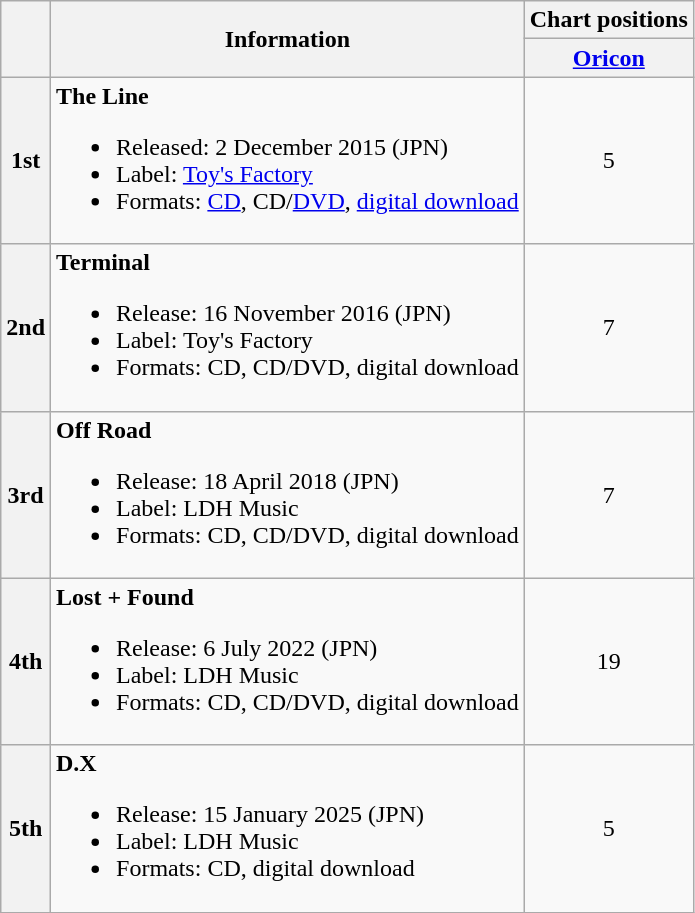<table class="wikitable">
<tr>
<th rowspan="2"></th>
<th rowspan="2">Information</th>
<th>Chart positions</th>
</tr>
<tr>
<th><a href='#'>Oricon</a></th>
</tr>
<tr>
<th>1st</th>
<td><strong>The Line</strong><br><ul><li>Released: 2 December 2015 (JPN)</li><li>Label: <a href='#'>Toy's Factory</a></li><li>Formats: <a href='#'>CD</a>, CD/<a href='#'>DVD</a>, <a href='#'>digital download</a></li></ul></td>
<td align="center">5</td>
</tr>
<tr>
<th>2nd</th>
<td><strong>Terminal</strong><br><ul><li>Release: 16 November 2016 (JPN)</li><li>Label: Toy's Factory</li><li>Formats: CD, CD/DVD, digital download</li></ul></td>
<td align="center">7</td>
</tr>
<tr>
<th>3rd</th>
<td><strong>Off Road</strong><br><ul><li>Release: 18 April 2018 (JPN)</li><li>Label: LDH Music</li><li>Formats: CD, CD/DVD, digital download</li></ul></td>
<td align="center">7</td>
</tr>
<tr>
<th>4th</th>
<td><strong>Lost + Found</strong><br><ul><li>Release: 6 July 2022 (JPN)</li><li>Label: LDH Music</li><li>Formats: CD, CD/DVD, digital download</li></ul></td>
<td align="center">19</td>
</tr>
<tr>
<th>5th</th>
<td><strong>D.X</strong><br><ul><li>Release: 15 January 2025 (JPN)</li><li>Label: LDH Music</li><li>Formats: CD, digital download</li></ul></td>
<td align="center">5</td>
</tr>
</table>
